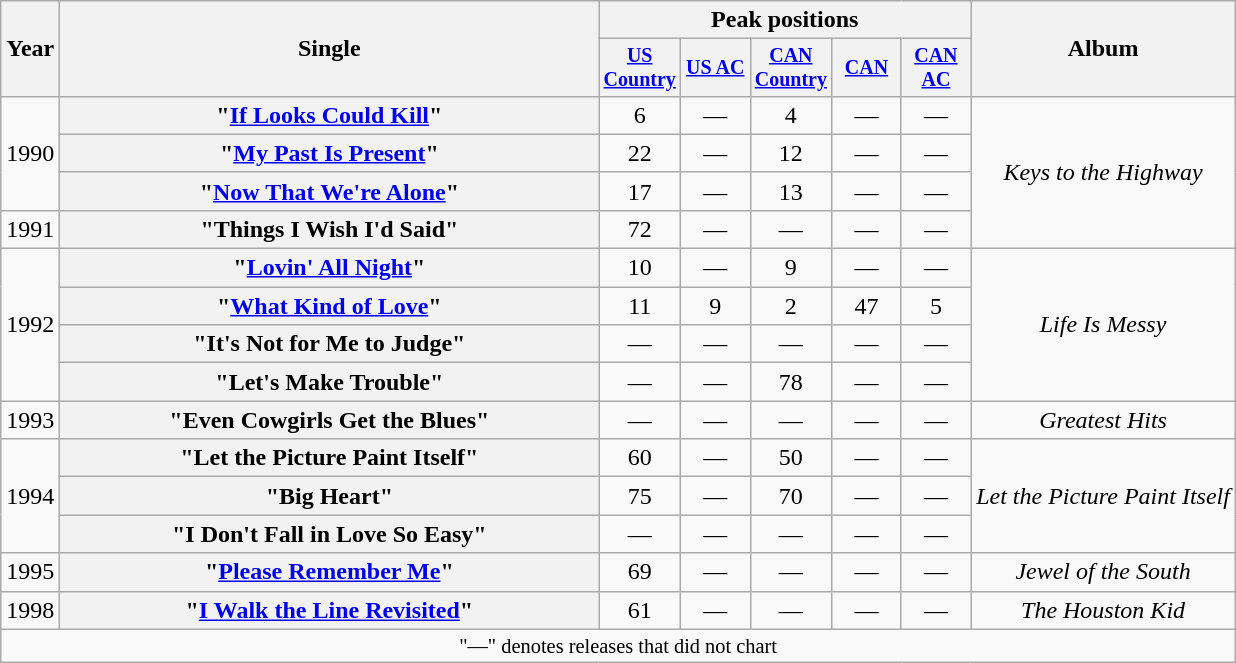<table class="wikitable plainrowheaders" style="text-align:center;">
<tr>
<th rowspan="2">Year</th>
<th rowspan="2" style="width:22em;">Single</th>
<th colspan="5">Peak positions</th>
<th rowspan="2">Album</th>
</tr>
<tr style="font-size:smaller;">
<th width="40"><a href='#'>US Country</a><br></th>
<th width="40"><a href='#'>US AC</a><br></th>
<th width="40"><a href='#'>CAN Country</a><br></th>
<th width="40"><a href='#'>CAN</a><br></th>
<th width="40"><a href='#'>CAN AC</a><br></th>
</tr>
<tr>
<td rowspan="3">1990</td>
<th scope="row">"<a href='#'>If Looks Could Kill</a>"</th>
<td>6</td>
<td>—</td>
<td>4</td>
<td>—</td>
<td>—</td>
<td rowspan="4"><em>Keys to the Highway</em></td>
</tr>
<tr>
<th scope="row">"<a href='#'>My Past Is Present</a>"</th>
<td>22</td>
<td>—</td>
<td>12</td>
<td>—</td>
<td>—</td>
</tr>
<tr>
<th scope="row">"<a href='#'>Now That We're Alone</a>"</th>
<td>17</td>
<td>—</td>
<td>13</td>
<td>—</td>
<td>—</td>
</tr>
<tr>
<td>1991</td>
<th scope="row">"Things I Wish I'd Said"</th>
<td>72</td>
<td>—</td>
<td>—</td>
<td>—</td>
<td>—</td>
</tr>
<tr>
<td rowspan="4">1992</td>
<th scope="row">"<a href='#'>Lovin' All Night</a>"</th>
<td>10</td>
<td>—</td>
<td>9</td>
<td>—</td>
<td>—</td>
<td rowspan="4"><em>Life Is Messy</em></td>
</tr>
<tr>
<th scope="row">"<a href='#'>What Kind of Love</a>"</th>
<td>11</td>
<td>9</td>
<td>2</td>
<td>47</td>
<td>5</td>
</tr>
<tr>
<th scope="row">"It's Not for Me to Judge"</th>
<td>—</td>
<td>—</td>
<td>—</td>
<td>—</td>
<td>—</td>
</tr>
<tr>
<th scope="row">"Let's Make Trouble"</th>
<td>—</td>
<td>—</td>
<td>78</td>
<td>—</td>
<td>—</td>
</tr>
<tr>
<td>1993</td>
<th scope="row">"Even Cowgirls Get the Blues"</th>
<td>—</td>
<td>—</td>
<td>—</td>
<td>—</td>
<td>—</td>
<td><em>Greatest Hits</em></td>
</tr>
<tr>
<td rowspan="3">1994</td>
<th scope="row">"Let the Picture Paint Itself"</th>
<td>60</td>
<td>—</td>
<td>50</td>
<td>—</td>
<td>—</td>
<td rowspan="3"><em>Let the Picture Paint Itself</em></td>
</tr>
<tr>
<th scope="row">"Big Heart"</th>
<td>75</td>
<td>—</td>
<td>70</td>
<td>—</td>
<td>—</td>
</tr>
<tr>
<th scope="row">"I Don't Fall in Love So Easy"</th>
<td>—</td>
<td>—</td>
<td>—</td>
<td>—</td>
<td>—</td>
</tr>
<tr>
<td>1995</td>
<th scope="row">"<a href='#'>Please Remember Me</a>"</th>
<td>69</td>
<td>—</td>
<td>—</td>
<td>—</td>
<td>—</td>
<td><em>Jewel of the South</em></td>
</tr>
<tr>
<td>1998</td>
<th scope="row">"<a href='#'>I Walk the Line Revisited</a>" </th>
<td>61</td>
<td>—</td>
<td>—</td>
<td>—</td>
<td>—</td>
<td><em>The Houston Kid</em></td>
</tr>
<tr>
<td colspan="8" style="font-size:85%">"—" denotes releases that did not chart</td>
</tr>
</table>
